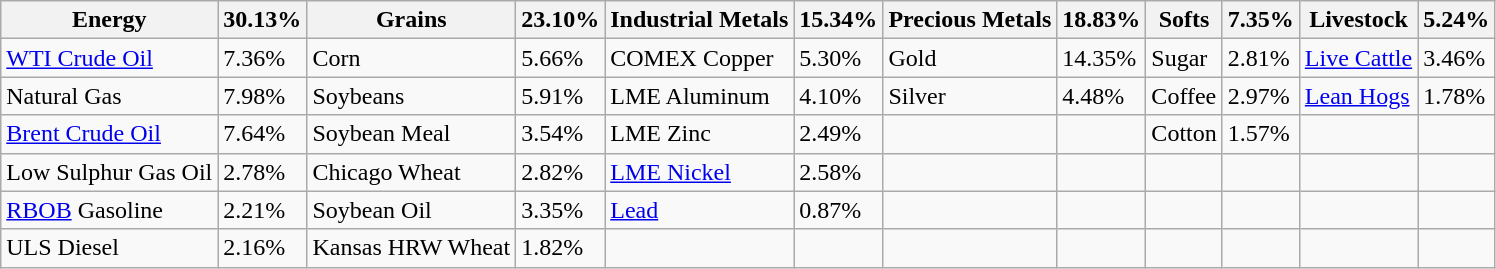<table class="wikitable">
<tr>
<th>Energy</th>
<th>30.13%</th>
<th>Grains</th>
<th>23.10%</th>
<th>Industrial Metals</th>
<th>15.34%</th>
<th>Precious Metals</th>
<th>18.83%</th>
<th>Softs</th>
<th>7.35%</th>
<th>Livestock</th>
<th>5.24%</th>
</tr>
<tr>
<td><a href='#'>WTI Crude Oil</a></td>
<td>7.36%</td>
<td>Corn</td>
<td>5.66%</td>
<td>COMEX Copper</td>
<td>5.30%</td>
<td>Gold</td>
<td>14.35%</td>
<td>Sugar</td>
<td>2.81%</td>
<td><a href='#'>Live Cattle</a></td>
<td>3.46%</td>
</tr>
<tr>
<td>Natural Gas</td>
<td>7.98%</td>
<td>Soybeans</td>
<td>5.91%</td>
<td>LME Aluminum</td>
<td>4.10%</td>
<td>Silver</td>
<td>4.48%</td>
<td>Coffee</td>
<td>2.97%</td>
<td><a href='#'>Lean Hogs</a></td>
<td>1.78%</td>
</tr>
<tr>
<td><a href='#'>Brent Crude Oil</a></td>
<td>7.64%</td>
<td>Soybean Meal</td>
<td>3.54%</td>
<td>LME Zinc</td>
<td>2.49%</td>
<td></td>
<td></td>
<td>Cotton</td>
<td>1.57%</td>
<td></td>
<td></td>
</tr>
<tr>
<td>Low Sulphur Gas Oil</td>
<td>2.78%</td>
<td>Chicago Wheat</td>
<td>2.82%</td>
<td><a href='#'>LME Nickel</a></td>
<td>2.58%</td>
<td></td>
<td></td>
<td></td>
<td></td>
<td></td>
<td></td>
</tr>
<tr>
<td><a href='#'>RBOB</a> Gasoline</td>
<td>2.21%</td>
<td>Soybean Oil</td>
<td>3.35%</td>
<td><a href='#'>Lead</a></td>
<td>0.87%</td>
<td></td>
<td></td>
<td></td>
<td></td>
<td></td>
<td></td>
</tr>
<tr>
<td>ULS Diesel</td>
<td>2.16%</td>
<td>Kansas HRW Wheat</td>
<td>1.82%</td>
<td></td>
<td></td>
<td></td>
<td></td>
<td></td>
<td></td>
<td></td>
<td></td>
</tr>
</table>
